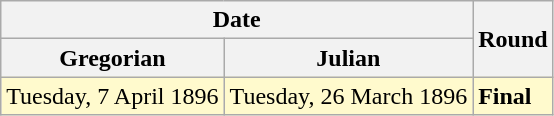<table class="wikitable">
<tr>
<th colspan=2>Date</th>
<th rowspan=2>Round</th>
</tr>
<tr>
<th>Gregorian</th>
<th>Julian</th>
</tr>
<tr style=background:lemonchiffon>
<td>Tuesday, 7 April 1896</td>
<td>Tuesday, 26 March 1896</td>
<td><strong>Final</strong></td>
</tr>
</table>
